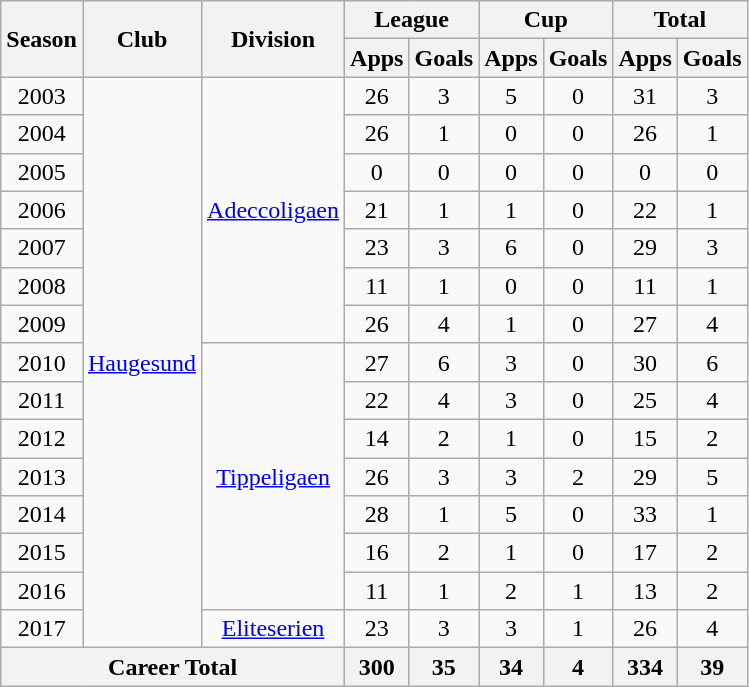<table class="wikitable" style="text-align: center;">
<tr>
<th rowspan="2">Season</th>
<th rowspan="2">Club</th>
<th rowspan="2">Division</th>
<th colspan="2">League</th>
<th colspan="2">Cup</th>
<th colspan="2">Total</th>
</tr>
<tr>
<th>Apps</th>
<th>Goals</th>
<th>Apps</th>
<th>Goals</th>
<th>Apps</th>
<th>Goals</th>
</tr>
<tr>
<td>2003</td>
<td rowspan="15" valign="center"><a href='#'>Haugesund</a></td>
<td rowspan="7" valign="center"><a href='#'>Adeccoligaen</a></td>
<td>26</td>
<td>3</td>
<td>5</td>
<td>0</td>
<td>31</td>
<td>3</td>
</tr>
<tr>
<td>2004</td>
<td>26</td>
<td>1</td>
<td>0</td>
<td>0</td>
<td>26</td>
<td>1</td>
</tr>
<tr>
<td>2005</td>
<td>0</td>
<td>0</td>
<td>0</td>
<td>0</td>
<td>0</td>
<td>0</td>
</tr>
<tr>
<td>2006</td>
<td>21</td>
<td>1</td>
<td>1</td>
<td>0</td>
<td>22</td>
<td>1</td>
</tr>
<tr>
<td>2007</td>
<td>23</td>
<td>3</td>
<td>6</td>
<td>0</td>
<td>29</td>
<td>3</td>
</tr>
<tr>
<td>2008</td>
<td>11</td>
<td>1</td>
<td>0</td>
<td>0</td>
<td>11</td>
<td>1</td>
</tr>
<tr>
<td>2009</td>
<td>26</td>
<td>4</td>
<td>1</td>
<td>0</td>
<td>27</td>
<td>4</td>
</tr>
<tr>
<td>2010</td>
<td rowspan="7" valign="center"><a href='#'>Tippeligaen</a></td>
<td>27</td>
<td>6</td>
<td>3</td>
<td>0</td>
<td>30</td>
<td>6</td>
</tr>
<tr>
<td>2011</td>
<td>22</td>
<td>4</td>
<td>3</td>
<td>0</td>
<td>25</td>
<td>4</td>
</tr>
<tr>
<td>2012</td>
<td>14</td>
<td>2</td>
<td>1</td>
<td>0</td>
<td>15</td>
<td>2</td>
</tr>
<tr>
<td>2013</td>
<td>26</td>
<td>3</td>
<td>3</td>
<td>2</td>
<td>29</td>
<td>5</td>
</tr>
<tr>
<td>2014</td>
<td>28</td>
<td>1</td>
<td>5</td>
<td>0</td>
<td>33</td>
<td>1</td>
</tr>
<tr>
<td>2015</td>
<td>16</td>
<td>2</td>
<td>1</td>
<td>0</td>
<td>17</td>
<td>2</td>
</tr>
<tr>
<td>2016</td>
<td>11</td>
<td>1</td>
<td>2</td>
<td>1</td>
<td>13</td>
<td>2</td>
</tr>
<tr>
<td>2017</td>
<td rowspan="1" valign="center"><a href='#'>Eliteserien</a></td>
<td>23</td>
<td>3</td>
<td>3</td>
<td>1</td>
<td>26</td>
<td>4</td>
</tr>
<tr>
<th colspan="3">Career Total</th>
<th>300</th>
<th>35</th>
<th>34</th>
<th>4</th>
<th>334</th>
<th>39</th>
</tr>
</table>
